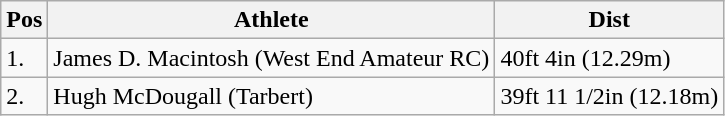<table class="wikitable">
<tr>
<th>Pos</th>
<th>Athlete</th>
<th>Dist</th>
</tr>
<tr>
<td>1.</td>
<td>James D. Macintosh (West End Amateur RC)</td>
<td>40ft 4in (12.29m)</td>
</tr>
<tr>
<td>2.</td>
<td>Hugh McDougall (Tarbert)</td>
<td>39ft 11 1/2in (12.18m)</td>
</tr>
</table>
